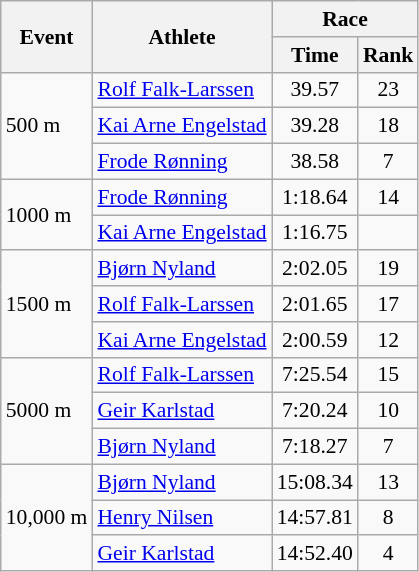<table class="wikitable" border="1" style="font-size:90%">
<tr>
<th rowspan=2>Event</th>
<th rowspan=2>Athlete</th>
<th colspan=2>Race</th>
</tr>
<tr>
<th>Time</th>
<th>Rank</th>
</tr>
<tr>
<td rowspan=3>500 m</td>
<td><a href='#'>Rolf Falk-Larssen</a></td>
<td align=center>39.57</td>
<td align=center>23</td>
</tr>
<tr>
<td><a href='#'>Kai Arne Engelstad</a></td>
<td align=center>39.28</td>
<td align=center>18</td>
</tr>
<tr>
<td><a href='#'>Frode Rønning</a></td>
<td align=center>38.58</td>
<td align=center>7</td>
</tr>
<tr>
<td rowspan=2>1000 m</td>
<td><a href='#'>Frode Rønning</a></td>
<td align=center>1:18.64</td>
<td align=center>14</td>
</tr>
<tr>
<td><a href='#'>Kai Arne Engelstad</a></td>
<td align=center>1:16.75</td>
<td align=center></td>
</tr>
<tr>
<td rowspan=3>1500 m</td>
<td><a href='#'>Bjørn Nyland</a></td>
<td align=center>2:02.05</td>
<td align=center>19</td>
</tr>
<tr>
<td><a href='#'>Rolf Falk-Larssen</a></td>
<td align=center>2:01.65</td>
<td align=center>17</td>
</tr>
<tr>
<td><a href='#'>Kai Arne Engelstad</a></td>
<td align=center>2:00.59</td>
<td align=center>12</td>
</tr>
<tr>
<td rowspan=3>5000 m</td>
<td><a href='#'>Rolf Falk-Larssen</a></td>
<td align=center>7:25.54</td>
<td align=center>15</td>
</tr>
<tr>
<td><a href='#'>Geir Karlstad</a></td>
<td align=center>7:20.24</td>
<td align=center>10</td>
</tr>
<tr>
<td><a href='#'>Bjørn Nyland</a></td>
<td align=center>7:18.27</td>
<td align=center>7</td>
</tr>
<tr>
<td rowspan=3>10,000 m</td>
<td><a href='#'>Bjørn Nyland</a></td>
<td align=center>15:08.34</td>
<td align=center>13</td>
</tr>
<tr>
<td><a href='#'>Henry Nilsen</a></td>
<td align=center>14:57.81</td>
<td align=center>8</td>
</tr>
<tr>
<td><a href='#'>Geir Karlstad</a></td>
<td align=center>14:52.40</td>
<td align=center>4</td>
</tr>
</table>
